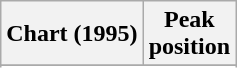<table class="wikitable sortable">
<tr>
<th>Chart (1995)</th>
<th>Peak<br>position</th>
</tr>
<tr>
</tr>
<tr>
</tr>
<tr>
</tr>
</table>
